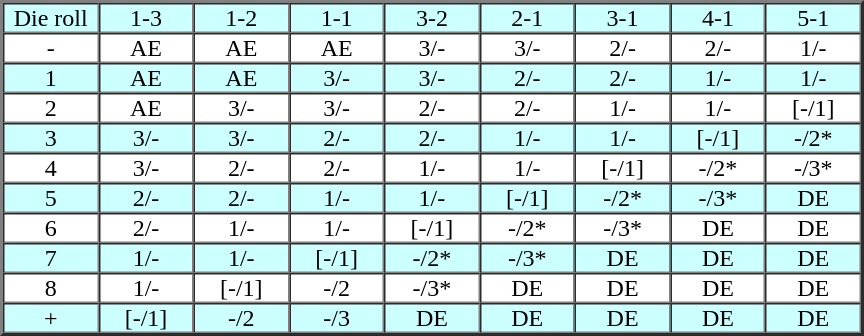<table border="2" cellspacing="0" cellpadding="0" style="width:36em; text-align:center; table-layout:fixed; float:right; margin:1em;">
<tr bgcolor="#ccffff">
<td>Die roll</td>
<td>1-3</td>
<td>1-2</td>
<td>1-1</td>
<td>3-2</td>
<td>2-1</td>
<td>3-1</td>
<td>4-1</td>
<td>5-1</td>
</tr>
<tr bgcolor="#ffffff">
<td>-</td>
<td>AE</td>
<td>AE</td>
<td>AE</td>
<td>3/-</td>
<td>3/-</td>
<td>2/-</td>
<td>2/-</td>
<td>1/-</td>
</tr>
<tr bgcolor="#ccffff">
<td>1</td>
<td>AE</td>
<td>AE</td>
<td>3/-</td>
<td>3/-</td>
<td>2/-</td>
<td>2/-</td>
<td>1/-</td>
<td>1/-</td>
</tr>
<tr bgcolor="#ffffff">
<td>2</td>
<td>AE</td>
<td>3/-</td>
<td>3/-</td>
<td>2/-</td>
<td>2/-</td>
<td>1/-</td>
<td>1/-</td>
<td>[-/1]</td>
</tr>
<tr bgcolor="#ccffff">
<td>3</td>
<td>3/-</td>
<td>3/-</td>
<td>2/-</td>
<td>2/-</td>
<td>1/-</td>
<td>1/-</td>
<td>[-/1]</td>
<td>-/2*</td>
</tr>
<tr bgcolor="#ffffff">
<td>4</td>
<td>3/-</td>
<td>2/-</td>
<td>2/-</td>
<td>1/-</td>
<td>1/-</td>
<td>[-/1]</td>
<td>-/2*</td>
<td>-/3*</td>
</tr>
<tr bgcolor="#ccffff">
<td>5</td>
<td>2/-</td>
<td>2/-</td>
<td>1/-</td>
<td>1/-</td>
<td>[-/1]</td>
<td>-/2*</td>
<td>-/3*</td>
<td>DE</td>
</tr>
<tr bgcolor="#ffffff">
<td>6</td>
<td>2/-</td>
<td>1/-</td>
<td>1/-</td>
<td>[-/1]</td>
<td>-/2*</td>
<td>-/3*</td>
<td>DE</td>
<td>DE</td>
</tr>
<tr bgcolor="#ccffff">
<td>7</td>
<td>1/-</td>
<td>1/-</td>
<td>[-/1]</td>
<td>-/2*</td>
<td>-/3*</td>
<td>DE</td>
<td>DE</td>
<td>DE</td>
</tr>
<tr bgcolor="#ffffff">
<td>8</td>
<td>1/-</td>
<td>[-/1]</td>
<td>-/2</td>
<td>-/3*</td>
<td>DE</td>
<td>DE</td>
<td>DE</td>
<td>DE</td>
</tr>
<tr bgcolor="#ccffff">
<td>+</td>
<td>[-/1]</td>
<td>-/2</td>
<td>-/3</td>
<td>DE</td>
<td>DE</td>
<td>DE</td>
<td>DE</td>
<td>DE</td>
</tr>
</table>
